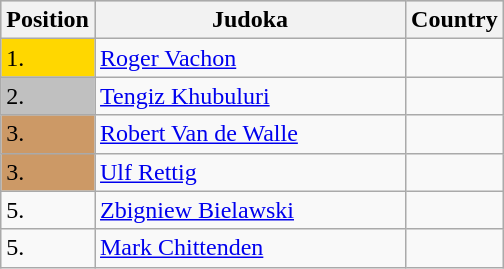<table class=wikitable>
<tr style="background:#ccc;">
<th width=10>Position</th>
<th width=200>Judoka</th>
<th width=10>Country</th>
</tr>
<tr>
<td bgcolor=gold>1.</td>
<td><a href='#'>Roger Vachon</a></td>
<td></td>
</tr>
<tr>
<td style="background:silver;">2.</td>
<td><a href='#'>Tengiz Khubuluri</a></td>
<td></td>
</tr>
<tr>
<td style="background:#c96;">3.</td>
<td><a href='#'>Robert Van de Walle</a></td>
<td></td>
</tr>
<tr>
<td style="background:#c96;">3.</td>
<td><a href='#'>Ulf Rettig</a></td>
<td></td>
</tr>
<tr>
<td>5.</td>
<td><a href='#'>Zbigniew Bielawski</a></td>
<td></td>
</tr>
<tr>
<td>5.</td>
<td><a href='#'>Mark Chittenden</a></td>
<td></td>
</tr>
</table>
